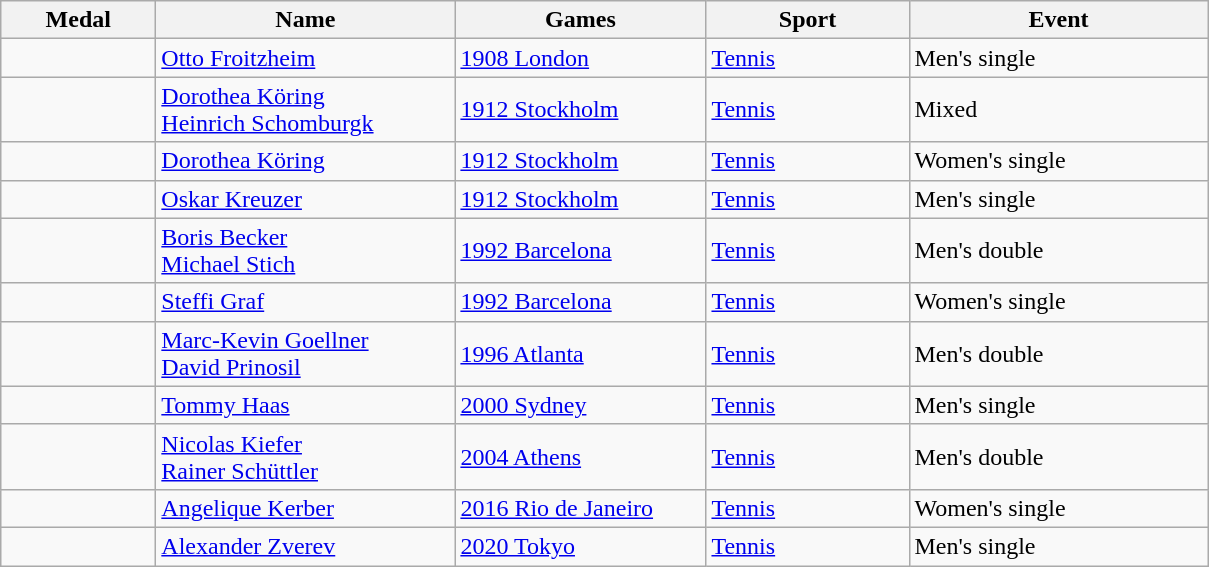<table class="wikitable sortable">
<tr>
<th style="width:6em">Medal</th>
<th style="width:12em">Name</th>
<th style="width:10em">Games</th>
<th style="width:8em">Sport</th>
<th style="width:12em">Event</th>
</tr>
<tr>
<td></td>
<td><a href='#'>Otto Froitzheim</a></td>
<td> <a href='#'>1908 London</a></td>
<td> <a href='#'>Tennis</a></td>
<td>Men's single</td>
</tr>
<tr>
<td></td>
<td><a href='#'>Dorothea Köring</a><br><a href='#'>Heinrich Schomburgk</a></td>
<td> <a href='#'>1912 Stockholm</a></td>
<td> <a href='#'>Tennis</a></td>
<td>Mixed</td>
</tr>
<tr>
<td></td>
<td><a href='#'>Dorothea Köring</a></td>
<td> <a href='#'>1912 Stockholm</a></td>
<td> <a href='#'>Tennis</a></td>
<td>Women's single</td>
</tr>
<tr>
<td></td>
<td><a href='#'>Oskar Kreuzer</a></td>
<td> <a href='#'>1912 Stockholm</a></td>
<td> <a href='#'>Tennis</a></td>
<td>Men's single</td>
</tr>
<tr>
<td></td>
<td><a href='#'>Boris Becker</a><br><a href='#'>Michael Stich</a></td>
<td> <a href='#'>1992 Barcelona</a></td>
<td> <a href='#'>Tennis</a></td>
<td>Men's double</td>
</tr>
<tr>
<td></td>
<td><a href='#'>Steffi Graf</a></td>
<td> <a href='#'>1992 Barcelona</a></td>
<td> <a href='#'>Tennis</a></td>
<td>Women's single</td>
</tr>
<tr>
<td></td>
<td><a href='#'>Marc-Kevin Goellner</a><br><a href='#'>David Prinosil</a></td>
<td> <a href='#'>1996 Atlanta</a></td>
<td> <a href='#'>Tennis</a></td>
<td>Men's double</td>
</tr>
<tr>
<td></td>
<td><a href='#'>Tommy Haas</a></td>
<td> <a href='#'>2000 Sydney</a></td>
<td> <a href='#'>Tennis</a></td>
<td>Men's single</td>
</tr>
<tr>
<td></td>
<td><a href='#'>Nicolas Kiefer</a><br><a href='#'>Rainer Schüttler</a></td>
<td> <a href='#'>2004 Athens</a></td>
<td> <a href='#'>Tennis</a></td>
<td>Men's double</td>
</tr>
<tr>
<td></td>
<td><a href='#'>Angelique Kerber</a></td>
<td> <a href='#'>2016 Rio de Janeiro</a></td>
<td> <a href='#'>Tennis</a></td>
<td>Women's single</td>
</tr>
<tr>
<td></td>
<td><a href='#'>Alexander Zverev</a></td>
<td> <a href='#'>2020 Tokyo</a></td>
<td> <a href='#'>Tennis</a></td>
<td>Men's single</td>
</tr>
</table>
